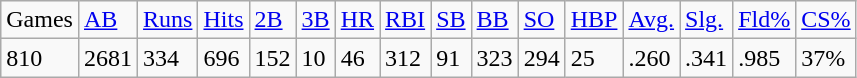<table class="wikitable">
<tr>
<td>Games</td>
<td><a href='#'>AB</a></td>
<td><a href='#'>Runs</a></td>
<td><a href='#'>Hits</a></td>
<td><a href='#'>2B</a></td>
<td><a href='#'>3B</a></td>
<td><a href='#'>HR</a></td>
<td><a href='#'>RBI</a></td>
<td><a href='#'>SB</a></td>
<td><a href='#'>BB</a></td>
<td><a href='#'>SO</a></td>
<td><a href='#'>HBP</a></td>
<td><a href='#'>Avg.</a></td>
<td><a href='#'>Slg.</a></td>
<td><a href='#'>Fld%</a></td>
<td><a href='#'>CS%</a></td>
</tr>
<tr>
<td>810</td>
<td>2681</td>
<td>334</td>
<td>696</td>
<td>152</td>
<td>10</td>
<td>46</td>
<td>312</td>
<td>91</td>
<td>323</td>
<td>294</td>
<td>25</td>
<td>.260</td>
<td>.341</td>
<td>.985</td>
<td>37%</td>
</tr>
</table>
